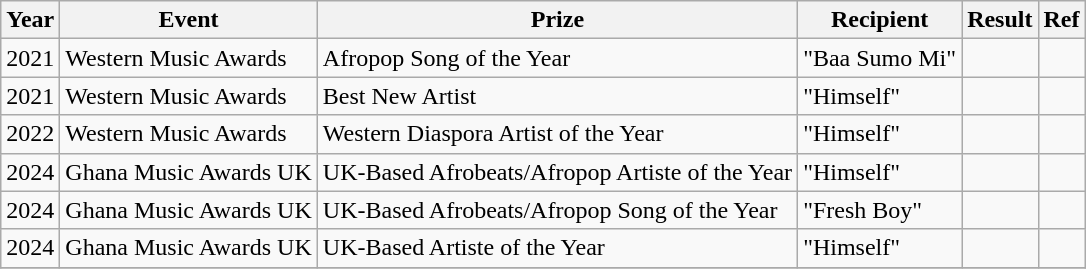<table class ="wikitable">
<tr>
<th>Year</th>
<th>Event</th>
<th>Prize</th>
<th>Recipient</th>
<th>Result</th>
<th>Ref</th>
</tr>
<tr>
<td>2021</td>
<td>Western Music Awards</td>
<td>Afropop Song of the Year</td>
<td>"Baa Sumo Mi"</td>
<td></td>
<td></td>
</tr>
<tr>
<td>2021</td>
<td>Western Music Awards</td>
<td>Best New Artist</td>
<td>"Himself"</td>
<td></td>
<td></td>
</tr>
<tr>
<td>2022</td>
<td>Western Music Awards</td>
<td>Western Diaspora Artist of the Year</td>
<td>"Himself"</td>
<td></td>
<td></td>
</tr>
<tr>
<td>2024</td>
<td>Ghana Music Awards UK</td>
<td>UK-Based Afrobeats/Afropop Artiste of the Year</td>
<td>"Himself"</td>
<td></td>
<td></td>
</tr>
<tr>
<td>2024</td>
<td>Ghana Music Awards UK</td>
<td>UK-Based Afrobeats/Afropop Song of the Year</td>
<td>"Fresh Boy"</td>
<td></td>
<td></td>
</tr>
<tr>
<td>2024</td>
<td>Ghana Music Awards UK</td>
<td>UK-Based Artiste of the Year</td>
<td>"Himself"</td>
<td></td>
<td></td>
</tr>
<tr>
</tr>
</table>
